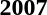<table>
<tr>
<td><strong>2007</strong><br></td>
</tr>
</table>
